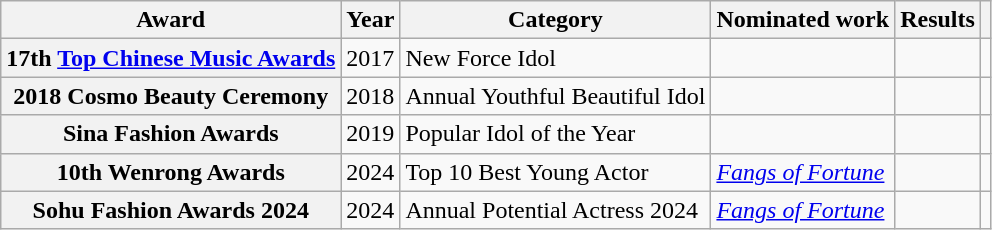<table class="wikitable plainrowheaders">
<tr>
<th scope="col">Award</th>
<th scope="col">Year</th>
<th scope="col">Category</th>
<th scope="col">Nominated work</th>
<th scope="col">Results</th>
<th scope="col"></th>
</tr>
<tr>
<th scope="row">17th <a href='#'>Top Chinese Music Awards</a></th>
<td>2017</td>
<td>New Force Idol</td>
<td></td>
<td></td>
<td style="text-align:center"></td>
</tr>
<tr>
<th scope="row">2018 Cosmo Beauty Ceremony</th>
<td>2018</td>
<td>Annual Youthful Beautiful Idol</td>
<td></td>
<td></td>
<td style="text-align:center"></td>
</tr>
<tr>
<th scope="row">Sina Fashion Awards</th>
<td>2019</td>
<td>Popular Idol of the Year</td>
<td></td>
<td></td>
<td style="text-align:center"></td>
</tr>
<tr>
<th scope="row">10th Wenrong Awards</th>
<td>2024</td>
<td>Top 10 Best Young Actor</td>
<td><em><a href='#'>Fangs of Fortune</a></em></td>
<td></td>
<td style="text-align:center"></td>
</tr>
<tr>
<th scope="row">Sohu Fashion Awards 2024</th>
<td>2024</td>
<td>Annual Potential Actress 2024</td>
<td><em><a href='#'>Fangs of Fortune</a></em></td>
<td></td>
<td style="text-align:center"></td>
</tr>
</table>
